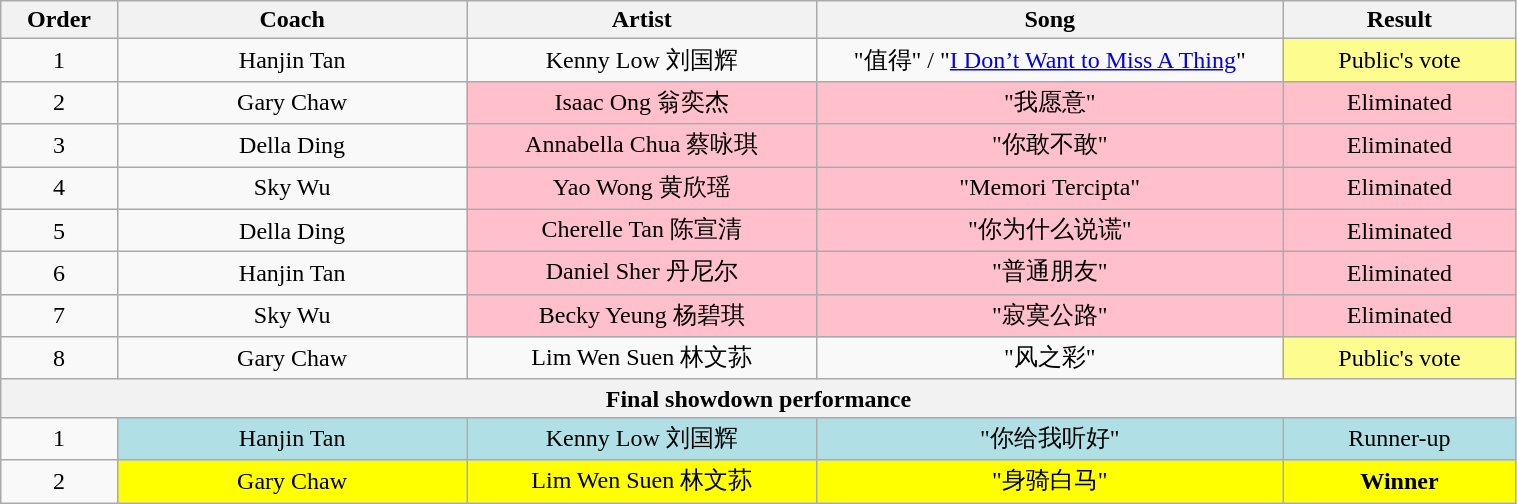<table class="wikitable" style="text-align:center; width:80%;">
<tr>
<th scope="col" width="05%">Order</th>
<th scope="col" width="15%">Coach</th>
<th scope="col" width="15%">Artist</th>
<th scope="col" width="20%">Song</th>
<th scope="col" width="10%">Result</th>
</tr>
<tr>
<td>1</td>
<td>Hanjin Tan</td>
<td>Kenny Low 刘国辉</td>
<td>"值得" / "<a href='#'>I Don’t Want to Miss A Thing</a>"</td>
<td style="background:#fdfc8f;">Public's vote</td>
</tr>
<tr>
<td>2</td>
<td>Gary Chaw</td>
<td style="background:pink;">Isaac Ong 翁奕杰</td>
<td style="background:pink;">"我愿意"</td>
<td style="background:pink;">Eliminated</td>
</tr>
<tr>
<td>3</td>
<td>Della Ding</td>
<td style="background:pink;">Annabella Chua 蔡咏琪</td>
<td style="background:pink;">"你敢不敢"</td>
<td style="background:pink;">Eliminated</td>
</tr>
<tr>
<td>4</td>
<td>Sky Wu</td>
<td style="background:pink;">Yao Wong 黄欣瑶</td>
<td style="background:pink;">"Memori Tercipta"</td>
<td style="background:pink;">Eliminated</td>
</tr>
<tr>
<td>5</td>
<td>Della Ding</td>
<td style="background:pink;">Cherelle Tan 陈宣清</td>
<td style="background:pink;">"你为什么说谎"</td>
<td style="background:pink;">Eliminated</td>
</tr>
<tr>
<td>6</td>
<td>Hanjin Tan</td>
<td style="background:pink;">Daniel Sher 丹尼尔</td>
<td style="background:pink;">"普通朋友"</td>
<td style="background:pink;">Eliminated</td>
</tr>
<tr>
<td>7</td>
<td>Sky Wu</td>
<td style="background:pink;">Becky Yeung 杨碧琪</td>
<td style="background:pink;">"寂寞公路"</td>
<td style="background:pink;">Eliminated</td>
</tr>
<tr>
<td>8</td>
<td>Gary Chaw</td>
<td>Lim Wen Suen 林文荪</td>
<td>"风之彩"</td>
<td style="background:#fdfc8f;">Public's vote</td>
</tr>
<tr>
<th colspan="5">Final showdown performance</th>
</tr>
<tr>
<td>1</td>
<td style="background:#B0E0E6;">Hanjin Tan</td>
<td style="background:#B0E0E6;">Kenny Low 刘国辉</td>
<td style="background:#B0E0E6;">"你给我听好"</td>
<td style="background:#B0E0E6;">Runner-up</td>
</tr>
<tr>
<td>2</td>
<td style="background:yellow;">Gary Chaw</td>
<td style="background:yellow;">Lim Wen Suen 林文荪</td>
<td style="background:yellow;">"身骑白马"</td>
<td style="background:yellow;"><strong>Winner</strong></td>
</tr>
</table>
